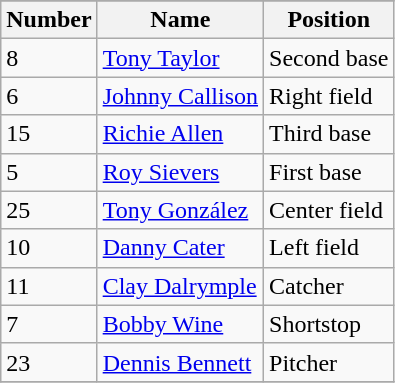<table class="wikitable floatright" style="margin-left:1em;">
<tr>
</tr>
<tr>
<th>Number</th>
<th>Name</th>
<th>Position</th>
</tr>
<tr>
<td>8</td>
<td><a href='#'>Tony Taylor</a></td>
<td>Second base</td>
</tr>
<tr>
<td>6</td>
<td><a href='#'>Johnny Callison</a></td>
<td>Right field</td>
</tr>
<tr>
<td>15</td>
<td><a href='#'>Richie Allen</a></td>
<td>Third base</td>
</tr>
<tr>
<td>5</td>
<td><a href='#'>Roy Sievers</a></td>
<td>First base</td>
</tr>
<tr>
<td>25</td>
<td><a href='#'>Tony González</a></td>
<td>Center field</td>
</tr>
<tr>
<td>10</td>
<td><a href='#'>Danny Cater</a></td>
<td>Left field</td>
</tr>
<tr>
<td>11</td>
<td><a href='#'>Clay Dalrymple</a></td>
<td>Catcher</td>
</tr>
<tr>
<td>7</td>
<td><a href='#'>Bobby Wine</a></td>
<td>Shortstop</td>
</tr>
<tr>
<td>23</td>
<td><a href='#'>Dennis Bennett</a></td>
<td>Pitcher</td>
</tr>
<tr>
</tr>
</table>
